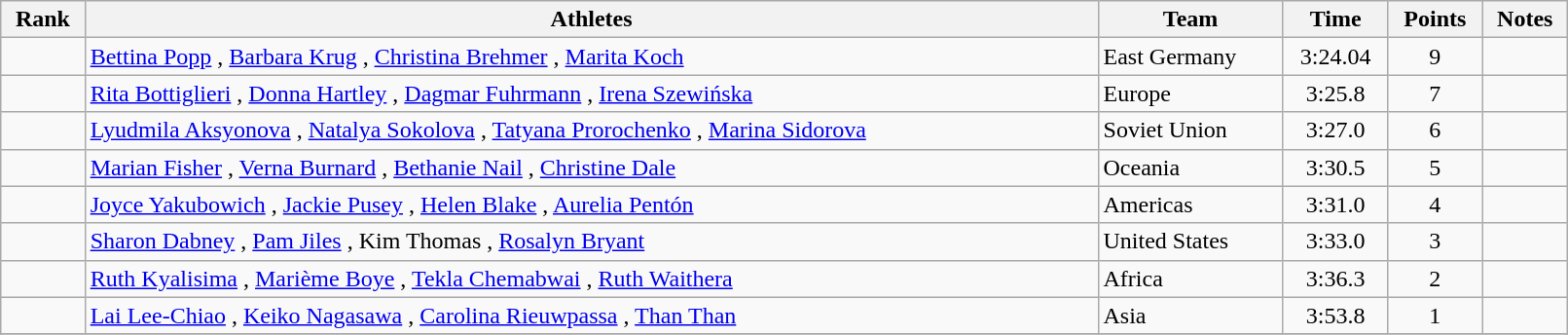<table class="wikitable sortable" style="text-align:center" width="85%">
<tr>
<th>Rank</th>
<th>Athletes</th>
<th>Team</th>
<th>Time</th>
<th>Points</th>
<th>Notes</th>
</tr>
<tr>
<td></td>
<td align="left"><a href='#'>Bettina Popp</a> , <a href='#'>Barbara Krug</a> , <a href='#'>Christina Brehmer</a> , <a href='#'>Marita Koch</a> </td>
<td align=left>East Germany</td>
<td>3:24.04</td>
<td>9</td>
<td></td>
</tr>
<tr>
<td></td>
<td align="left"><a href='#'>Rita Bottiglieri</a> , <a href='#'>Donna Hartley</a> , <a href='#'>Dagmar Fuhrmann</a> , <a href='#'>Irena Szewińska</a> </td>
<td align=left>Europe</td>
<td>3:25.8</td>
<td>7</td>
<td></td>
</tr>
<tr>
<td></td>
<td align="left"><a href='#'>Lyudmila Aksyonova</a> , <a href='#'>Natalya Sokolova</a> , <a href='#'>Tatyana Prorochenko</a> , <a href='#'>Marina Sidorova</a> </td>
<td align=left>Soviet Union</td>
<td>3:27.0</td>
<td>6</td>
<td></td>
</tr>
<tr>
<td></td>
<td align="left"><a href='#'>Marian Fisher</a> , <a href='#'>Verna Burnard</a> , <a href='#'>Bethanie Nail</a> ,  <a href='#'>Christine Dale</a> </td>
<td align=left>Oceania</td>
<td>3:30.5</td>
<td>5</td>
<td></td>
</tr>
<tr>
<td></td>
<td align="left"><a href='#'>Joyce Yakubowich</a> , <a href='#'>Jackie Pusey</a> , <a href='#'>Helen Blake</a> , <a href='#'>Aurelia Pentón</a> </td>
<td align=left>Americas</td>
<td>3:31.0</td>
<td>4</td>
<td></td>
</tr>
<tr>
<td></td>
<td align="left"><a href='#'>Sharon Dabney</a> , <a href='#'>Pam Jiles</a> , Kim Thomas , <a href='#'>Rosalyn Bryant</a> </td>
<td align=left>United States</td>
<td>3:33.0</td>
<td>3</td>
<td></td>
</tr>
<tr>
<td></td>
<td align="left"><a href='#'>Ruth Kyalisima</a> , <a href='#'>Marième Boye</a> , <a href='#'>Tekla Chemabwai</a> , <a href='#'>Ruth Waithera</a> </td>
<td align=left>Africa</td>
<td>3:36.3</td>
<td>2</td>
<td></td>
</tr>
<tr>
<td></td>
<td align="left"><a href='#'>Lai Lee-Chiao</a> , <a href='#'>Keiko Nagasawa</a> , <a href='#'>Carolina Rieuwpassa</a> , <a href='#'>Than Than</a> </td>
<td align=left>Asia</td>
<td>3:53.8</td>
<td>1</td>
<td></td>
</tr>
<tr>
</tr>
</table>
